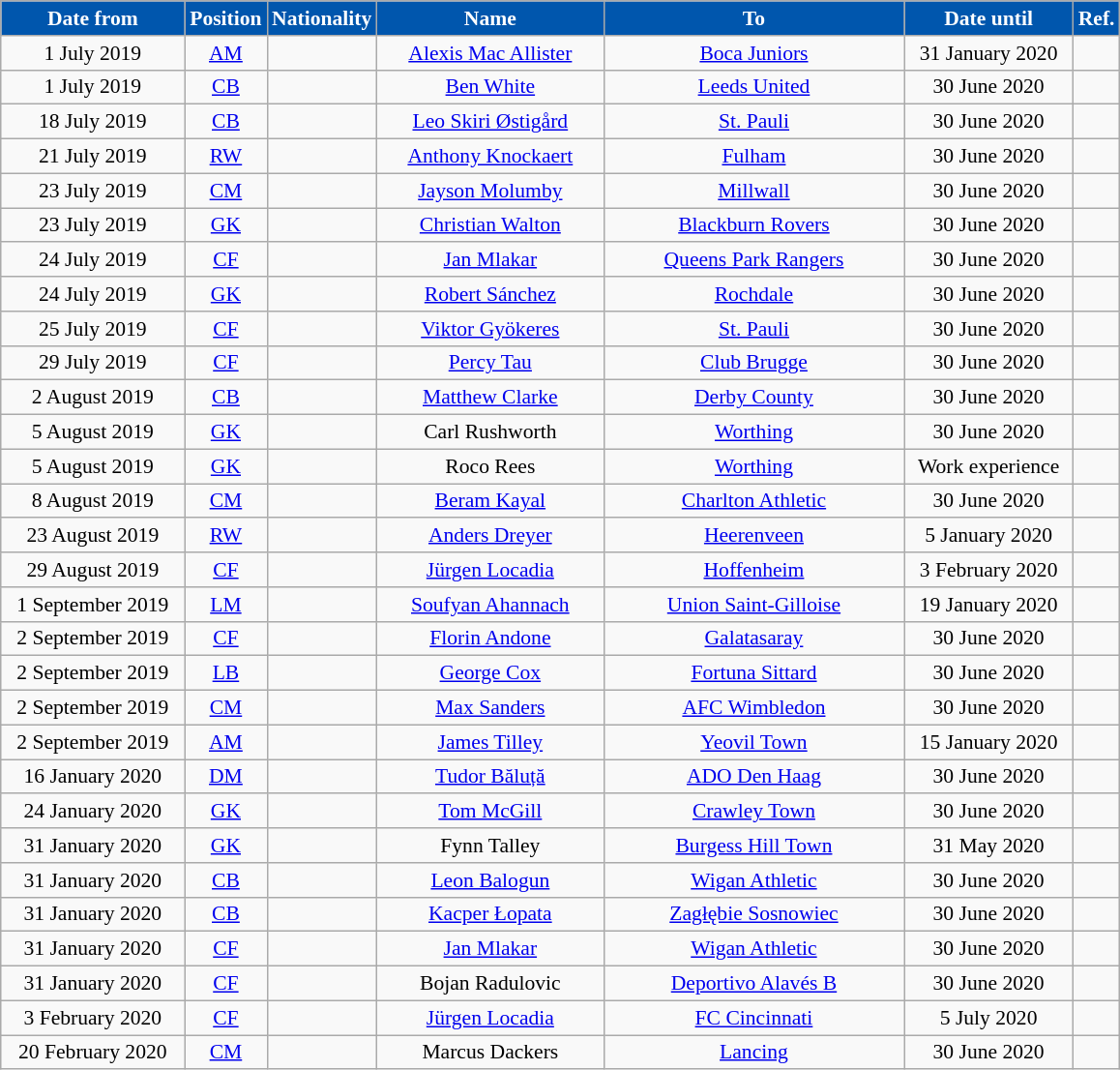<table class="wikitable"  style="text-align:center; font-size:90%; ">
<tr>
<th style=" background:#0056AD; color:#FFFFFF; width:120px;">Date from</th>
<th style=" background:#0056AD; color:#FFFFFF; width:50px;">Position</th>
<th style=" background:#0056AD; color:#FFFFFF; width:50px;">Nationality</th>
<th style=" background:#0056AD; color:#FFFFFF; width:150px;">Name</th>
<th style=" background:#0056AD; color:#FFFFFF; width:200px;">To</th>
<th style=" background:#0056AD; color:#FFFFFF; width:110px;">Date until</th>
<th style=" background:#0056AD; color:#FFFFFF; width:25px;">Ref.</th>
</tr>
<tr>
<td>1 July 2019</td>
<td><a href='#'>AM</a></td>
<td></td>
<td><a href='#'>Alexis Mac Allister</a></td>
<td> <a href='#'>Boca Juniors</a></td>
<td>31 January 2020</td>
<td></td>
</tr>
<tr>
<td>1 July 2019</td>
<td><a href='#'>CB</a></td>
<td></td>
<td><a href='#'>Ben White</a></td>
<td> <a href='#'>Leeds United</a></td>
<td>30 June 2020</td>
<td></td>
</tr>
<tr>
<td>18 July 2019</td>
<td><a href='#'>CB</a></td>
<td></td>
<td><a href='#'>Leo Skiri Østigård</a></td>
<td> <a href='#'>St. Pauli</a></td>
<td>30 June 2020</td>
<td></td>
</tr>
<tr>
<td>21 July 2019</td>
<td><a href='#'>RW</a></td>
<td></td>
<td><a href='#'>Anthony Knockaert</a></td>
<td> <a href='#'>Fulham</a></td>
<td>30 June 2020</td>
<td></td>
</tr>
<tr>
<td>23 July 2019</td>
<td><a href='#'>CM</a></td>
<td></td>
<td><a href='#'>Jayson Molumby</a></td>
<td> <a href='#'>Millwall</a></td>
<td>30 June 2020</td>
<td></td>
</tr>
<tr>
<td>23 July 2019</td>
<td><a href='#'>GK</a></td>
<td></td>
<td><a href='#'>Christian Walton</a></td>
<td> <a href='#'>Blackburn Rovers</a></td>
<td>30 June 2020</td>
<td></td>
</tr>
<tr>
<td>24 July 2019</td>
<td><a href='#'>CF</a></td>
<td></td>
<td><a href='#'>Jan Mlakar</a></td>
<td> <a href='#'>Queens Park Rangers</a></td>
<td>30 June 2020</td>
<td></td>
</tr>
<tr>
<td>24 July 2019</td>
<td><a href='#'>GK</a></td>
<td></td>
<td><a href='#'>Robert Sánchez</a></td>
<td> <a href='#'>Rochdale</a></td>
<td>30 June 2020</td>
<td></td>
</tr>
<tr>
<td>25 July 2019</td>
<td><a href='#'>CF</a></td>
<td></td>
<td><a href='#'>Viktor Gyökeres</a></td>
<td> <a href='#'>St. Pauli</a></td>
<td>30 June 2020</td>
<td></td>
</tr>
<tr>
<td>29 July 2019</td>
<td><a href='#'>CF</a></td>
<td></td>
<td><a href='#'>Percy Tau</a></td>
<td> <a href='#'>Club Brugge</a></td>
<td>30 June 2020</td>
<td></td>
</tr>
<tr>
<td>2 August 2019</td>
<td><a href='#'>CB</a></td>
<td></td>
<td><a href='#'>Matthew Clarke</a></td>
<td> <a href='#'>Derby County</a></td>
<td>30 June 2020</td>
<td></td>
</tr>
<tr>
<td>5 August 2019</td>
<td><a href='#'>GK</a></td>
<td></td>
<td>Carl Rushworth</td>
<td> <a href='#'>Worthing</a></td>
<td>30 June 2020</td>
<td></td>
</tr>
<tr>
<td>5 August 2019</td>
<td><a href='#'>GK</a></td>
<td></td>
<td>Roco Rees</td>
<td> <a href='#'>Worthing</a></td>
<td>Work experience</td>
<td></td>
</tr>
<tr>
<td>8 August 2019</td>
<td><a href='#'>CM</a></td>
<td></td>
<td><a href='#'>Beram Kayal</a></td>
<td> <a href='#'>Charlton Athletic</a></td>
<td>30 June 2020</td>
<td></td>
</tr>
<tr>
<td>23 August 2019</td>
<td><a href='#'>RW</a></td>
<td></td>
<td><a href='#'>Anders Dreyer</a></td>
<td> <a href='#'>Heerenveen</a></td>
<td>5 January 2020</td>
<td></td>
</tr>
<tr>
<td>29 August 2019</td>
<td><a href='#'>CF</a></td>
<td></td>
<td><a href='#'>Jürgen Locadia</a></td>
<td> <a href='#'>Hoffenheim</a></td>
<td>3 February 2020</td>
<td></td>
</tr>
<tr>
<td>1 September 2019</td>
<td><a href='#'>LM</a></td>
<td></td>
<td><a href='#'>Soufyan Ahannach</a></td>
<td> <a href='#'>Union Saint-Gilloise</a></td>
<td>19 January 2020</td>
<td></td>
</tr>
<tr>
<td>2 September 2019</td>
<td><a href='#'>CF</a></td>
<td></td>
<td><a href='#'>Florin Andone</a></td>
<td> <a href='#'>Galatasaray</a></td>
<td>30 June 2020</td>
<td></td>
</tr>
<tr>
<td>2 September 2019</td>
<td><a href='#'>LB</a></td>
<td></td>
<td><a href='#'>George Cox</a></td>
<td> <a href='#'>Fortuna Sittard</a></td>
<td>30 June 2020</td>
<td></td>
</tr>
<tr>
<td>2 September 2019</td>
<td><a href='#'>CM</a></td>
<td></td>
<td><a href='#'>Max Sanders</a></td>
<td> <a href='#'>AFC Wimbledon</a></td>
<td>30 June 2020</td>
<td></td>
</tr>
<tr>
<td>2 September 2019</td>
<td><a href='#'>AM</a></td>
<td></td>
<td><a href='#'>James Tilley</a></td>
<td> <a href='#'>Yeovil Town</a></td>
<td>15 January 2020</td>
<td></td>
</tr>
<tr>
<td>16 January 2020</td>
<td><a href='#'>DM</a></td>
<td></td>
<td><a href='#'>Tudor Băluță</a></td>
<td> <a href='#'>ADO Den Haag</a></td>
<td>30 June 2020</td>
<td></td>
</tr>
<tr>
<td>24 January 2020</td>
<td><a href='#'>GK</a></td>
<td></td>
<td><a href='#'>Tom McGill</a></td>
<td> <a href='#'>Crawley Town</a></td>
<td>30 June 2020</td>
<td></td>
</tr>
<tr>
<td>31 January 2020</td>
<td><a href='#'>GK</a></td>
<td></td>
<td>Fynn Talley</td>
<td> <a href='#'>Burgess Hill Town</a></td>
<td>31 May 2020</td>
<td></td>
</tr>
<tr>
<td>31 January 2020</td>
<td><a href='#'>CB</a></td>
<td></td>
<td><a href='#'>Leon Balogun</a></td>
<td> <a href='#'>Wigan Athletic</a></td>
<td>30 June 2020</td>
<td></td>
</tr>
<tr>
<td>31 January 2020</td>
<td><a href='#'>CB</a></td>
<td></td>
<td><a href='#'>Kacper Łopata</a></td>
<td> <a href='#'>Zagłębie Sosnowiec</a></td>
<td>30 June 2020</td>
<td></td>
</tr>
<tr>
<td>31 January 2020</td>
<td><a href='#'>CF</a></td>
<td></td>
<td><a href='#'>Jan Mlakar</a></td>
<td> <a href='#'>Wigan Athletic</a></td>
<td>30 June 2020</td>
<td></td>
</tr>
<tr>
<td>31 January 2020</td>
<td><a href='#'>CF</a></td>
<td></td>
<td>Bojan Radulovic</td>
<td> <a href='#'>Deportivo Alavés B</a></td>
<td>30 June 2020</td>
<td></td>
</tr>
<tr>
<td>3 February 2020</td>
<td><a href='#'>CF</a></td>
<td></td>
<td><a href='#'>Jürgen Locadia</a></td>
<td> <a href='#'>FC Cincinnati</a></td>
<td>5 July 2020</td>
<td></td>
</tr>
<tr>
<td>20 February 2020</td>
<td><a href='#'>CM</a></td>
<td></td>
<td>Marcus Dackers</td>
<td> <a href='#'>Lancing</a></td>
<td>30 June 2020</td>
<td></td>
</tr>
</table>
